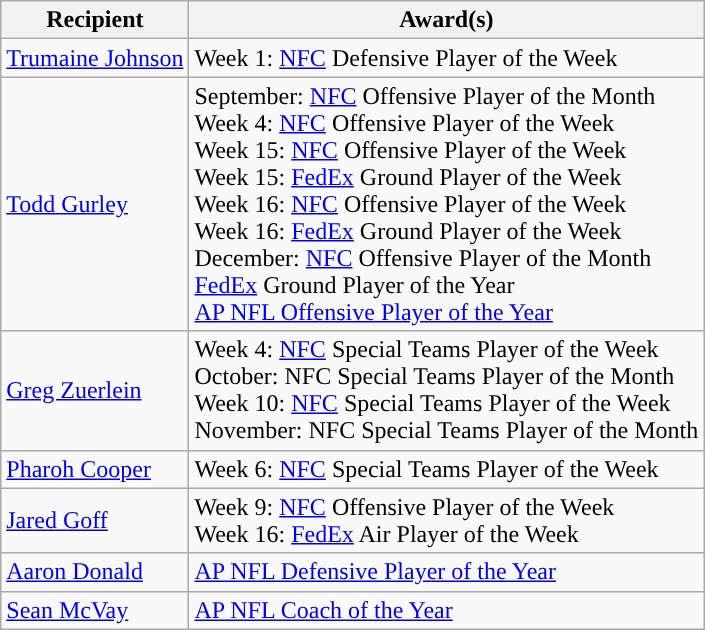<table class="wikitable">
<tr>
<th>Recipient</th>
<th>Award(s)</th>
</tr>
<tr>
<td><a href='#'>Trumaine Johnson</a></td>
<td>Week 1: <a href='#'>NFC</a> Defensive Player of the Week</td>
</tr>
<tr>
<td><a href='#'>Todd Gurley</a></td>
<td>September: <a href='#'>NFC</a> Offensive Player of the Month <br> Week 4: <a href='#'>NFC</a> Offensive Player of the Week <br> Week 15: <a href='#'>NFC</a> Offensive Player of the Week <br> Week 15: <a href='#'>FedEx</a> Ground Player of the Week <br> Week 16: <a href='#'>NFC</a> Offensive Player of the Week <br> Week 16: <a href='#'>FedEx</a> Ground Player of the Week <br> December: <a href='#'>NFC</a> Offensive Player of the Month <br> <a href='#'>FedEx</a> Ground Player of the Year <br> <a href='#'>AP NFL Offensive Player of the Year</a></td>
</tr>
<tr>
<td><a href='#'>Greg Zuerlein</a></td>
<td>Week 4: <a href='#'>NFC</a> Special Teams Player of the Week <br> October: NFC Special Teams Player of the Month <br> Week 10: <a href='#'>NFC</a> Special Teams Player of the Week <br> November: NFC Special Teams Player of the Month</td>
</tr>
<tr>
<td><a href='#'>Pharoh Cooper</a></td>
<td>Week 6: <a href='#'>NFC</a> Special Teams Player of the Week</td>
</tr>
<tr>
<td><a href='#'>Jared Goff</a></td>
<td>Week 9: <a href='#'>NFC</a> Offensive Player of the Week <br> Week 16: <a href='#'>FedEx</a> Air Player of the Week</td>
</tr>
<tr>
<td><a href='#'>Aaron Donald</a></td>
<td><a href='#'>AP NFL Defensive Player of the Year</a></td>
</tr>
<tr>
<td><a href='#'>Sean McVay</a></td>
<td><a href='#'>AP NFL Coach of the Year</a></td>
</tr>
</table>
